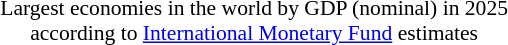<table border="0" cellpadding="2" cellspacing="0" style="float:right;">
<tr>
<td></td>
</tr>
<tr>
<td style="text-align:center; font-size:90%;">Largest economies in the world by GDP (nominal) in 2025<br>according to <a href='#'>International Monetary Fund</a> estimates</td>
</tr>
</table>
